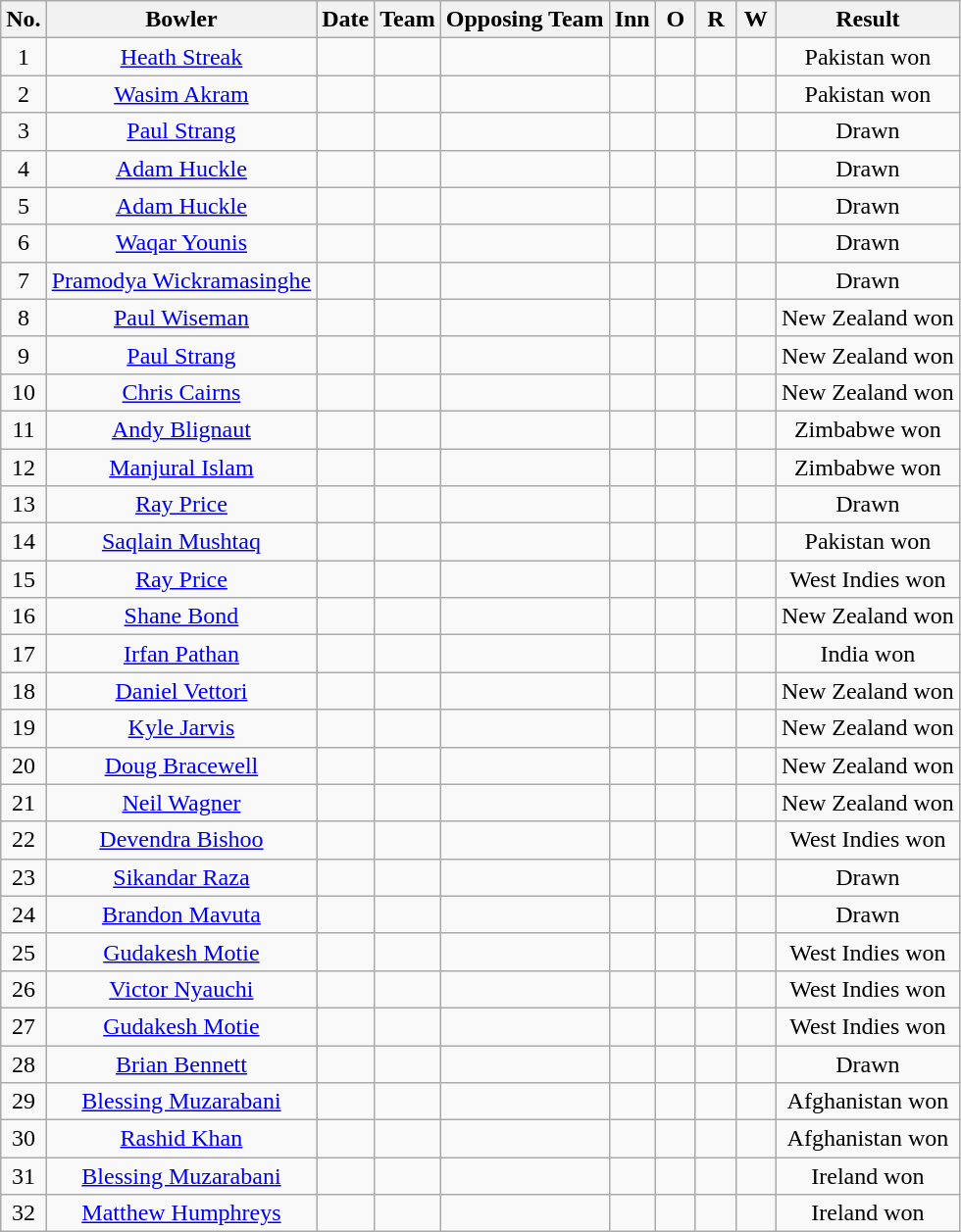<table class="wikitable sortable">
<tr align=center>
<th>No.</th>
<th>Bowler</th>
<th>Date</th>
<th>Team</th>
<th>Opposing Team</th>
<th scope="col" style="width:20px;">Inn</th>
<th scope="col" style="width:20px;">O</th>
<th scope="col" style="width:20px;">R</th>
<th scope="col" style="width:20px;">W</th>
<th>Result</th>
</tr>
<tr align=center>
<td>1</td>
<td><a href='#'>Heath Streak</a></td>
<td></td>
<td></td>
<td></td>
<td></td>
<td></td>
<td></td>
<td></td>
<td>Pakistan won</td>
</tr>
<tr align=center>
<td scope="row">2</td>
<td><a href='#'>Wasim Akram</a></td>
<td></td>
<td></td>
<td></td>
<td></td>
<td></td>
<td></td>
<td></td>
<td>Pakistan won</td>
</tr>
<tr align=center>
<td>3</td>
<td><a href='#'>Paul Strang</a></td>
<td></td>
<td></td>
<td></td>
<td></td>
<td></td>
<td></td>
<td></td>
<td>Drawn</td>
</tr>
<tr align=center>
<td>4</td>
<td><a href='#'>Adam Huckle</a></td>
<td></td>
<td></td>
<td></td>
<td></td>
<td></td>
<td></td>
<td></td>
<td>Drawn</td>
</tr>
<tr align=center>
<td>5</td>
<td><a href='#'>Adam Huckle</a></td>
<td></td>
<td></td>
<td></td>
<td></td>
<td></td>
<td></td>
<td></td>
<td>Drawn</td>
</tr>
<tr align=center>
<td>6</td>
<td><a href='#'>Waqar Younis</a></td>
<td></td>
<td></td>
<td></td>
<td></td>
<td></td>
<td></td>
<td></td>
<td>Drawn</td>
</tr>
<tr align=center>
<td>7</td>
<td><a href='#'>Pramodya Wickramasinghe</a></td>
<td></td>
<td></td>
<td></td>
<td></td>
<td></td>
<td></td>
<td></td>
<td>Drawn</td>
</tr>
<tr align=center>
<td>8</td>
<td><a href='#'>Paul Wiseman</a></td>
<td></td>
<td></td>
<td></td>
<td></td>
<td></td>
<td></td>
<td></td>
<td>New Zealand won</td>
</tr>
<tr align=center>
<td>9</td>
<td><a href='#'>Paul Strang</a></td>
<td></td>
<td></td>
<td></td>
<td></td>
<td></td>
<td></td>
<td></td>
<td>New Zealand won</td>
</tr>
<tr align=center>
<td>10</td>
<td><a href='#'>Chris Cairns</a></td>
<td></td>
<td></td>
<td></td>
<td></td>
<td></td>
<td></td>
<td></td>
<td>New Zealand won</td>
</tr>
<tr align=center>
<td>11</td>
<td><a href='#'>Andy Blignaut</a></td>
<td></td>
<td></td>
<td></td>
<td></td>
<td></td>
<td></td>
<td></td>
<td>Zimbabwe won</td>
</tr>
<tr align=center>
<td>12</td>
<td><a href='#'>Manjural Islam</a></td>
<td></td>
<td></td>
<td></td>
<td></td>
<td></td>
<td></td>
<td></td>
<td>Zimbabwe won</td>
</tr>
<tr align=center>
<td>13</td>
<td><a href='#'>Ray Price</a></td>
<td></td>
<td></td>
<td></td>
<td></td>
<td></td>
<td></td>
<td></td>
<td>Drawn</td>
</tr>
<tr align=center>
<td>14</td>
<td><a href='#'>Saqlain Mushtaq</a></td>
<td></td>
<td></td>
<td></td>
<td></td>
<td></td>
<td></td>
<td></td>
<td>Pakistan won</td>
</tr>
<tr align=center>
<td>15</td>
<td><a href='#'>Ray Price</a></td>
<td></td>
<td></td>
<td></td>
<td></td>
<td></td>
<td></td>
<td></td>
<td>West Indies won</td>
</tr>
<tr align=center>
<td>16</td>
<td><a href='#'>Shane Bond</a></td>
<td></td>
<td></td>
<td></td>
<td></td>
<td></td>
<td></td>
<td></td>
<td>New Zealand won</td>
</tr>
<tr align=center>
<td>17</td>
<td><a href='#'>Irfan Pathan</a></td>
<td></td>
<td></td>
<td></td>
<td></td>
<td></td>
<td></td>
<td></td>
<td>India won</td>
</tr>
<tr align=center>
<td>18</td>
<td><a href='#'>Daniel Vettori</a></td>
<td></td>
<td></td>
<td></td>
<td></td>
<td></td>
<td></td>
<td></td>
<td>New Zealand won</td>
</tr>
<tr align=center>
<td>19</td>
<td><a href='#'>Kyle Jarvis</a></td>
<td></td>
<td></td>
<td></td>
<td></td>
<td></td>
<td></td>
<td></td>
<td>New Zealand won</td>
</tr>
<tr align=center>
<td>20</td>
<td><a href='#'>Doug Bracewell</a></td>
<td></td>
<td></td>
<td></td>
<td></td>
<td></td>
<td></td>
<td></td>
<td>New Zealand won</td>
</tr>
<tr align=center>
<td>21</td>
<td><a href='#'>Neil Wagner</a></td>
<td></td>
<td></td>
<td></td>
<td></td>
<td></td>
<td></td>
<td></td>
<td>New Zealand won</td>
</tr>
<tr align=center>
<td>22</td>
<td><a href='#'>Devendra Bishoo</a></td>
<td></td>
<td></td>
<td></td>
<td></td>
<td></td>
<td></td>
<td></td>
<td>West Indies won</td>
</tr>
<tr align=center>
<td>23</td>
<td><a href='#'>Sikandar Raza</a></td>
<td></td>
<td></td>
<td></td>
<td></td>
<td></td>
<td></td>
<td></td>
<td>Drawn</td>
</tr>
<tr align=center>
<td>24</td>
<td><a href='#'>Brandon Mavuta</a></td>
<td></td>
<td></td>
<td></td>
<td></td>
<td></td>
<td></td>
<td></td>
<td>Drawn</td>
</tr>
<tr align=center>
<td>25</td>
<td><a href='#'>Gudakesh Motie</a></td>
<td></td>
<td></td>
<td></td>
<td></td>
<td></td>
<td></td>
<td></td>
<td>West Indies won</td>
</tr>
<tr align=center>
<td>26</td>
<td><a href='#'>Victor Nyauchi</a></td>
<td></td>
<td></td>
<td></td>
<td></td>
<td></td>
<td></td>
<td></td>
<td>West Indies won</td>
</tr>
<tr align=center>
<td>27</td>
<td><a href='#'>Gudakesh Motie</a></td>
<td></td>
<td></td>
<td></td>
<td></td>
<td></td>
<td></td>
<td></td>
<td>West Indies won</td>
</tr>
<tr align=center>
<td>28</td>
<td><a href='#'>Brian Bennett</a></td>
<td></td>
<td></td>
<td></td>
<td></td>
<td></td>
<td></td>
<td></td>
<td>Drawn</td>
</tr>
<tr align=center>
<td>29</td>
<td><a href='#'>Blessing Muzarabani</a></td>
<td></td>
<td></td>
<td></td>
<td></td>
<td></td>
<td></td>
<td></td>
<td>Afghanistan won</td>
</tr>
<tr align=center>
<td>30</td>
<td><a href='#'>Rashid Khan</a></td>
<td></td>
<td></td>
<td></td>
<td></td>
<td></td>
<td></td>
<td></td>
<td>Afghanistan won</td>
</tr>
<tr align=center>
<td>31</td>
<td><a href='#'>Blessing Muzarabani</a></td>
<td></td>
<td></td>
<td></td>
<td></td>
<td></td>
<td></td>
<td></td>
<td>Ireland won</td>
</tr>
<tr align=center>
<td>32</td>
<td><a href='#'>Matthew Humphreys</a></td>
<td></td>
<td></td>
<td></td>
<td></td>
<td></td>
<td></td>
<td></td>
<td>Ireland won</td>
</tr>
</table>
